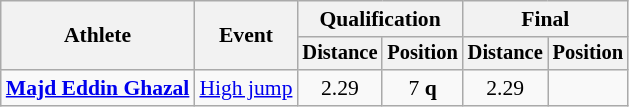<table class=wikitable style="font-size:90%">
<tr>
<th rowspan="2">Athlete</th>
<th rowspan="2">Event</th>
<th colspan="2">Qualification</th>
<th colspan="2">Final</th>
</tr>
<tr style="font-size:95%">
<th>Distance</th>
<th>Position</th>
<th>Distance</th>
<th>Position</th>
</tr>
<tr style=text-align:center>
<td style=text-align:left><strong><a href='#'>Majd Eddin Ghazal</a></strong></td>
<td style=text-align:left><a href='#'>High jump</a></td>
<td>2.29</td>
<td>7 <strong>q</strong></td>
<td>2.29</td>
<td></td>
</tr>
</table>
